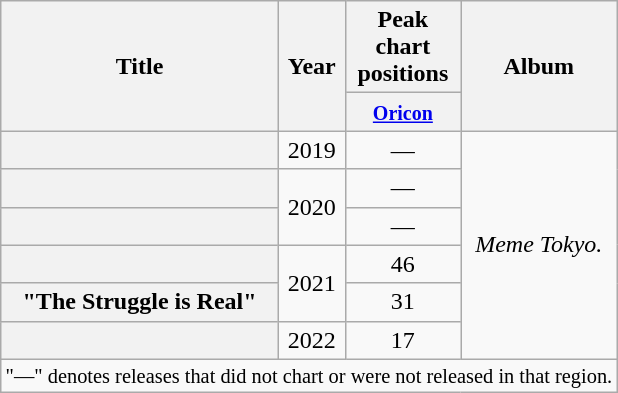<table class="wikitable plainrowheaders" style="text-align:center;">
<tr>
<th scope="col" rowspan="2">Title</th>
<th scope="col" rowspan="2">Year</th>
<th scope="col" colspan="1">Peak <br> chart <br> positions</th>
<th scope="col" rowspan="2">Album</th>
</tr>
<tr>
<th scope="col" colspan="1"><small><a href='#'>Oricon</a></small></th>
</tr>
<tr>
<th scope="row"></th>
<td>2019</td>
<td>—</td>
<td rowspan="6"><em>Meme Tokyo.</em></td>
</tr>
<tr>
<th scope="row"></th>
<td rowspan="2">2020</td>
<td>—</td>
</tr>
<tr>
<th scope="row"></th>
<td>—</td>
</tr>
<tr>
<th scope="row"></th>
<td rowspan="2">2021</td>
<td>46</td>
</tr>
<tr>
<th scope="row">"The Struggle is Real"</th>
<td>31</td>
</tr>
<tr>
<th scope="row"></th>
<td>2022</td>
<td>17</td>
</tr>
<tr>
<td colspan="6" style="font-size:85%">"—" denotes releases that did not chart or were not released in that region.</td>
</tr>
</table>
